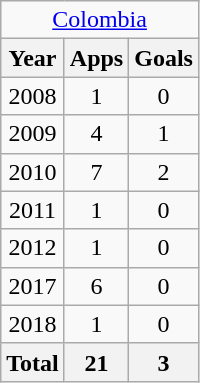<table class="wikitable" style="text-align:center">
<tr>
<td colspan=3><a href='#'>Colombia</a></td>
</tr>
<tr>
<th>Year</th>
<th>Apps</th>
<th>Goals</th>
</tr>
<tr>
<td>2008</td>
<td>1</td>
<td>0</td>
</tr>
<tr>
<td>2009</td>
<td>4</td>
<td>1</td>
</tr>
<tr>
<td>2010</td>
<td>7</td>
<td>2</td>
</tr>
<tr>
<td>2011</td>
<td>1</td>
<td>0</td>
</tr>
<tr>
<td>2012</td>
<td>1</td>
<td>0</td>
</tr>
<tr>
<td>2017</td>
<td>6</td>
<td>0</td>
</tr>
<tr>
<td>2018</td>
<td>1</td>
<td>0</td>
</tr>
<tr>
<th>Total</th>
<th>21</th>
<th>3</th>
</tr>
</table>
